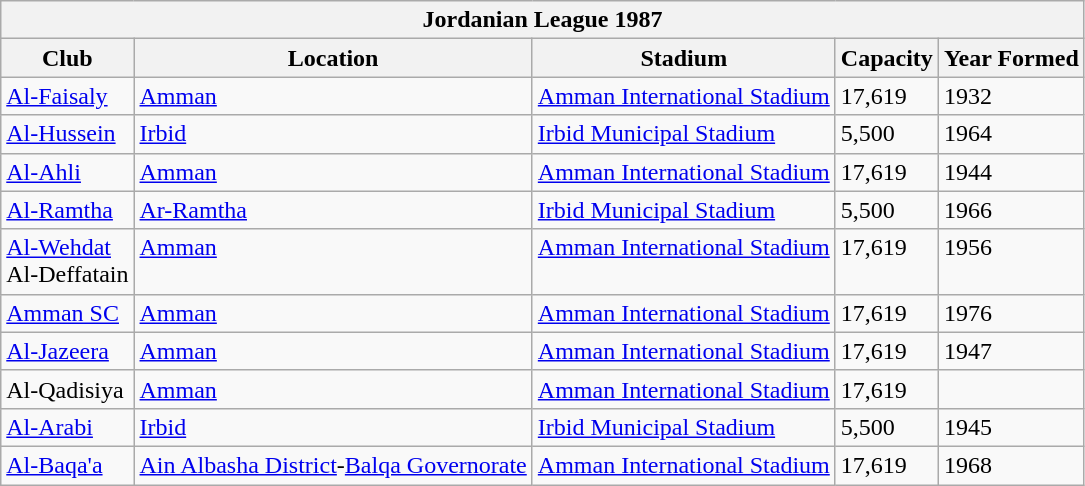<table class="wikitable">
<tr>
<th colspan="5">Jordanian  League 1987</th>
</tr>
<tr>
<th>Club</th>
<th>Location</th>
<th>Stadium</th>
<th>Capacity</th>
<th>Year Formed</th>
</tr>
<tr style="vertical-align:top;">
<td><a href='#'>Al-Faisaly</a></td>
<td><a href='#'>Amman</a></td>
<td><a href='#'>Amman International Stadium</a></td>
<td>17,619</td>
<td>1932</td>
</tr>
<tr style="vertical-align:top;">
<td><a href='#'>Al-Hussein</a></td>
<td><a href='#'>Irbid</a></td>
<td><a href='#'>Irbid Municipal Stadium</a></td>
<td>5,500</td>
<td>1964</td>
</tr>
<tr style="vertical-align:top;">
<td><a href='#'>Al-Ahli</a></td>
<td><a href='#'>Amman</a></td>
<td><a href='#'>Amman International Stadium</a></td>
<td>17,619</td>
<td>1944</td>
</tr>
<tr style="vertical-align:top;">
<td><a href='#'>Al-Ramtha</a></td>
<td><a href='#'>Ar-Ramtha</a></td>
<td><a href='#'>Irbid Municipal Stadium</a></td>
<td>5,500</td>
<td>1966</td>
</tr>
<tr style="vertical-align:top;">
<td><a href='#'>Al-Wehdat</a><br>Al-Deffatain</td>
<td><a href='#'>Amman</a></td>
<td><a href='#'>Amman International Stadium</a></td>
<td>17,619</td>
<td>1956</td>
</tr>
<tr style="vertical-align:top;">
<td><a href='#'>Amman SC</a></td>
<td><a href='#'>Amman</a></td>
<td><a href='#'>Amman International Stadium</a></td>
<td>17,619</td>
<td>1976</td>
</tr>
<tr style="vertical-align:top;">
<td><a href='#'>Al-Jazeera</a></td>
<td><a href='#'>Amman</a></td>
<td><a href='#'>Amman International Stadium</a></td>
<td>17,619</td>
<td>1947</td>
</tr>
<tr style="vertical-align:top;">
<td>Al-Qadisiya</td>
<td><a href='#'>Amman</a></td>
<td><a href='#'>Amman International Stadium</a></td>
<td>17,619</td>
<td></td>
</tr>
<tr style="vertical-align:top;">
<td><a href='#'>Al-Arabi</a></td>
<td><a href='#'>Irbid</a></td>
<td><a href='#'>Irbid Municipal Stadium</a></td>
<td>5,500</td>
<td>1945</td>
</tr>
<tr style="vertical-align:top;">
<td><a href='#'>Al-Baqa'a</a></td>
<td><a href='#'>Ain Albasha District</a>-<a href='#'>Balqa Governorate</a></td>
<td><a href='#'>Amman International Stadium</a></td>
<td>17,619</td>
<td>1968</td>
</tr>
</table>
